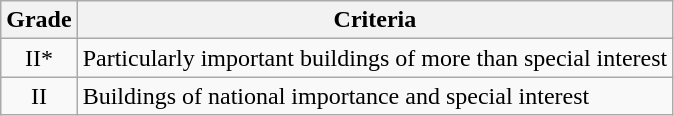<table class="wikitable">
<tr>
<th>Grade</th>
<th>Criteria</th>
</tr>
<tr>
<td align="center" >II*</td>
<td>Particularly important buildings of more than special interest</td>
</tr>
<tr>
<td align="center" >II</td>
<td>Buildings of national importance and special interest</td>
</tr>
</table>
